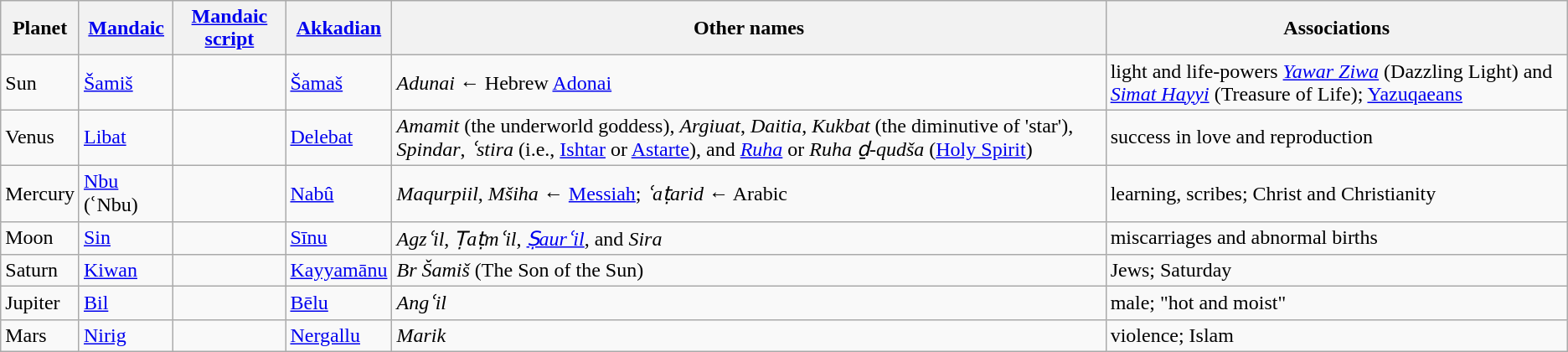<table class="wikitable">
<tr>
<th>Planet</th>
<th><a href='#'>Mandaic</a></th>
<th><a href='#'>Mandaic script</a></th>
<th><a href='#'>Akkadian</a></th>
<th>Other names</th>
<th>Associations</th>
</tr>
<tr>
<td>Sun</td>
<td><a href='#'>Šamiš</a></td>
<td></td>
<td><a href='#'>Šamaš</a></td>
<td><em>Adunai</em> ← Hebrew <a href='#'>Adonai</a></td>
<td>light and life-powers <em><a href='#'>Yawar Ziwa</a></em> (Dazzling Light) and <em><a href='#'>Simat Hayyi</a></em> (Treasure of Life); <a href='#'>Yazuqaeans</a></td>
</tr>
<tr>
<td>Venus</td>
<td><a href='#'>Libat</a></td>
<td></td>
<td><a href='#'>Delebat</a></td>
<td><em>Amamit</em> (the underworld goddess), <em>Argiuat</em>, <em>Daitia</em>, <em>Kukbat</em> (the diminutive of 'star'), <em>Spindar</em>, <em>ʿstira</em> (i.e., <a href='#'>Ishtar</a> or <a href='#'>Astarte</a>), and <em><a href='#'>Ruha</a></em> or <em>Ruha ḏ-qudša</em> (<a href='#'>Holy Spirit</a>)</td>
<td>success in love and reproduction</td>
</tr>
<tr>
<td>Mercury</td>
<td><a href='#'>Nbu</a> (ʿNbu)</td>
<td><br></td>
<td><a href='#'>Nabû</a></td>
<td><em>Maqurpiil</em>, <em>Mšiha</em> ← <a href='#'>Messiah</a>; <em>ʿaṭarid</em> ← Arabic</td>
<td>learning, scribes; Christ and Christianity</td>
</tr>
<tr>
<td>Moon</td>
<td><a href='#'>Sin</a></td>
<td></td>
<td><a href='#'>Sīnu</a></td>
<td><em>Agzʿil</em>, <em>Ṭaṭmʿil</em>, <em><a href='#'>Ṣaurʿil</a></em>, and <em>Sira</em></td>
<td>miscarriages and abnormal births</td>
</tr>
<tr>
<td>Saturn</td>
<td><a href='#'>Kiwan</a></td>
<td></td>
<td><a href='#'>Kayyamānu</a></td>
<td><em>Br Šamiš</em> (The Son of the Sun)</td>
<td>Jews; Saturday</td>
</tr>
<tr>
<td>Jupiter</td>
<td><a href='#'>Bil</a></td>
<td></td>
<td><a href='#'>Bēlu</a></td>
<td><em>Angʿil</em></td>
<td>male; "hot and moist"</td>
</tr>
<tr>
<td>Mars</td>
<td><a href='#'>Nirig</a></td>
<td></td>
<td><a href='#'>Nergallu</a></td>
<td><em>Marik</em></td>
<td>violence; Islam</td>
</tr>
</table>
